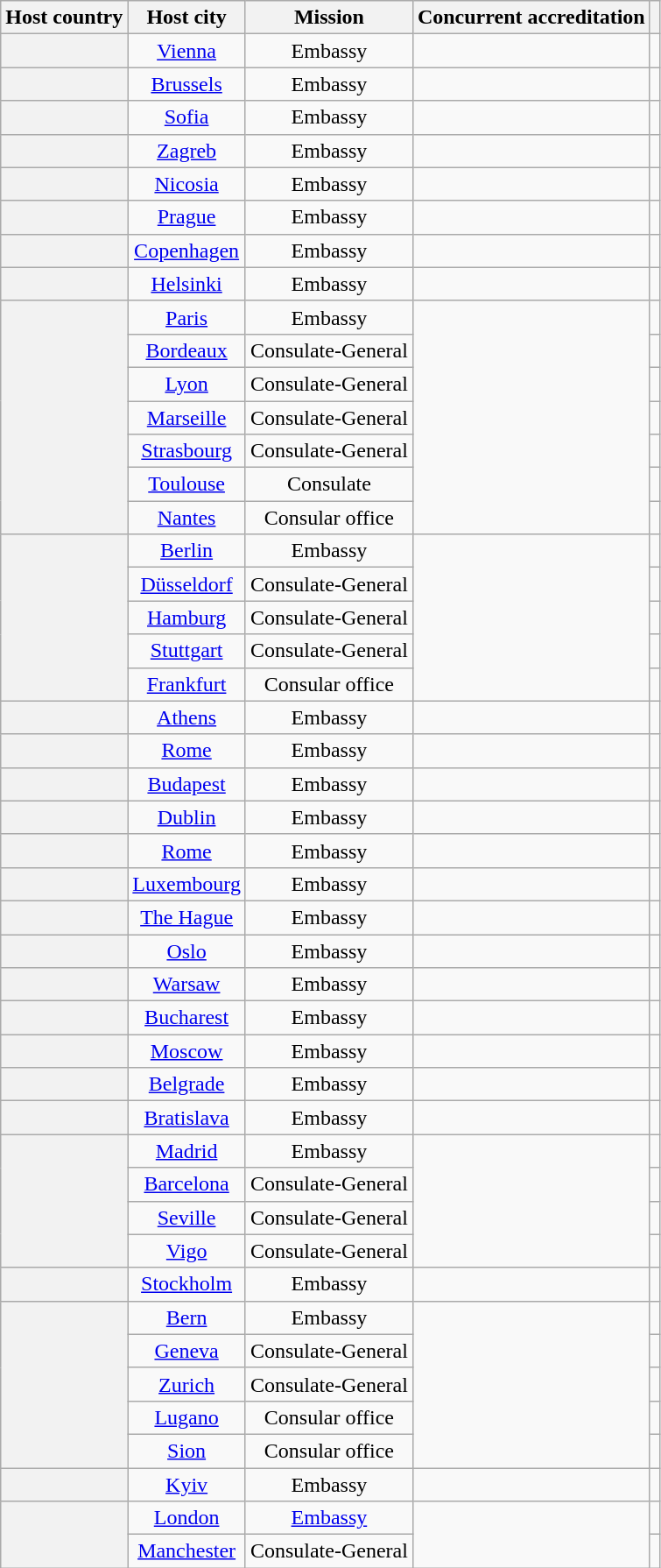<table class="wikitable plainrowheaders" style="text-align:center;">
<tr>
<th scope="col">Host country</th>
<th scope="col">Host city</th>
<th scope="col">Mission</th>
<th scope="col">Concurrent accreditation</th>
<th scope="col"></th>
</tr>
<tr>
<th scope="row"></th>
<td><a href='#'>Vienna</a></td>
<td>Embassy</td>
<td></td>
<td></td>
</tr>
<tr>
<th scope="row"></th>
<td><a href='#'>Brussels</a></td>
<td>Embassy</td>
<td></td>
<td></td>
</tr>
<tr>
<th scope="row"></th>
<td><a href='#'>Sofia</a></td>
<td>Embassy</td>
<td></td>
<td></td>
</tr>
<tr>
<th scope="row"></th>
<td><a href='#'>Zagreb</a></td>
<td>Embassy</td>
<td></td>
<td></td>
</tr>
<tr>
<th scope="row"></th>
<td><a href='#'>Nicosia</a></td>
<td>Embassy</td>
<td></td>
<td></td>
</tr>
<tr>
<th scope="row"></th>
<td><a href='#'>Prague</a></td>
<td>Embassy</td>
<td></td>
<td></td>
</tr>
<tr>
<th scope="row"></th>
<td><a href='#'>Copenhagen</a></td>
<td>Embassy</td>
<td></td>
<td></td>
</tr>
<tr>
<th scope="row"></th>
<td><a href='#'>Helsinki</a></td>
<td>Embassy</td>
<td></td>
<td></td>
</tr>
<tr>
<th scope="row" rowspan="7"></th>
<td><a href='#'>Paris</a></td>
<td>Embassy</td>
<td rowspan="7"></td>
<td></td>
</tr>
<tr>
<td><a href='#'>Bordeaux</a></td>
<td>Consulate-General</td>
<td></td>
</tr>
<tr>
<td><a href='#'>Lyon</a></td>
<td>Consulate-General</td>
<td></td>
</tr>
<tr>
<td><a href='#'>Marseille</a></td>
<td>Consulate-General</td>
<td></td>
</tr>
<tr>
<td><a href='#'>Strasbourg</a></td>
<td>Consulate-General</td>
<td></td>
</tr>
<tr>
<td><a href='#'>Toulouse</a></td>
<td>Consulate</td>
<td></td>
</tr>
<tr>
<td><a href='#'>Nantes</a></td>
<td>Consular office</td>
<td></td>
</tr>
<tr>
<th scope="row" rowspan="5"></th>
<td><a href='#'>Berlin</a></td>
<td>Embassy</td>
<td rowspan="5"></td>
<td></td>
</tr>
<tr>
<td><a href='#'>Düsseldorf</a></td>
<td>Consulate-General</td>
<td></td>
</tr>
<tr>
<td><a href='#'>Hamburg</a></td>
<td>Consulate-General</td>
<td></td>
</tr>
<tr>
<td><a href='#'>Stuttgart</a></td>
<td>Consulate-General</td>
<td></td>
</tr>
<tr>
<td><a href='#'>Frankfurt</a></td>
<td>Consular office</td>
<td></td>
</tr>
<tr>
<th scope="row"></th>
<td><a href='#'>Athens</a></td>
<td>Embassy</td>
<td></td>
<td></td>
</tr>
<tr>
<th scope="row"></th>
<td><a href='#'>Rome</a></td>
<td>Embassy</td>
<td></td>
<td></td>
</tr>
<tr>
<th scope="row"></th>
<td><a href='#'>Budapest</a></td>
<td>Embassy</td>
<td></td>
<td></td>
</tr>
<tr>
<th scope="row"></th>
<td><a href='#'>Dublin</a></td>
<td>Embassy</td>
<td></td>
<td></td>
</tr>
<tr>
<th scope="row"></th>
<td><a href='#'>Rome</a></td>
<td>Embassy</td>
<td></td>
<td></td>
</tr>
<tr>
<th scope="row"></th>
<td><a href='#'>Luxembourg</a></td>
<td>Embassy</td>
<td></td>
<td></td>
</tr>
<tr>
<th scope="row"></th>
<td><a href='#'>The Hague</a></td>
<td>Embassy</td>
<td></td>
<td></td>
</tr>
<tr>
<th scope="row"></th>
<td><a href='#'>Oslo</a></td>
<td>Embassy</td>
<td></td>
<td></td>
</tr>
<tr>
<th scope="row"></th>
<td><a href='#'>Warsaw</a></td>
<td>Embassy</td>
<td></td>
<td></td>
</tr>
<tr>
<th scope="row"></th>
<td><a href='#'>Bucharest</a></td>
<td>Embassy</td>
<td></td>
<td></td>
</tr>
<tr>
<th scope="row"></th>
<td><a href='#'>Moscow</a></td>
<td>Embassy</td>
<td></td>
<td></td>
</tr>
<tr>
<th scope="row"></th>
<td><a href='#'>Belgrade</a></td>
<td>Embassy</td>
<td></td>
<td></td>
</tr>
<tr>
<th scope="row"></th>
<td><a href='#'>Bratislava</a></td>
<td>Embassy</td>
<td></td>
<td></td>
</tr>
<tr>
<th scope="row" rowspan="4"></th>
<td><a href='#'>Madrid</a></td>
<td>Embassy</td>
<td rowspan="4"></td>
<td></td>
</tr>
<tr>
<td><a href='#'>Barcelona</a></td>
<td>Consulate-General</td>
<td></td>
</tr>
<tr>
<td><a href='#'>Seville</a></td>
<td>Consulate-General</td>
<td></td>
</tr>
<tr>
<td><a href='#'>Vigo</a></td>
<td>Consulate-General</td>
<td></td>
</tr>
<tr>
<th scope="row"></th>
<td><a href='#'>Stockholm</a></td>
<td>Embassy</td>
<td></td>
<td></td>
</tr>
<tr>
<th scope="row" rowspan="5"></th>
<td><a href='#'>Bern</a></td>
<td>Embassy</td>
<td rowspan="5"></td>
<td></td>
</tr>
<tr>
<td><a href='#'>Geneva</a></td>
<td>Consulate-General</td>
<td></td>
</tr>
<tr>
<td><a href='#'>Zurich</a></td>
<td>Consulate-General</td>
<td></td>
</tr>
<tr>
<td><a href='#'>Lugano</a></td>
<td>Consular office</td>
<td></td>
</tr>
<tr>
<td><a href='#'>Sion</a></td>
<td>Consular office</td>
<td></td>
</tr>
<tr>
<th scope="row"></th>
<td><a href='#'>Kyiv</a></td>
<td>Embassy</td>
<td></td>
<td></td>
</tr>
<tr>
<th scope="row" rowspan="2"></th>
<td><a href='#'>London</a></td>
<td><a href='#'>Embassy</a></td>
<td rowspan="2"></td>
<td></td>
</tr>
<tr>
<td><a href='#'>Manchester</a></td>
<td>Consulate-General</td>
<td></td>
</tr>
</table>
